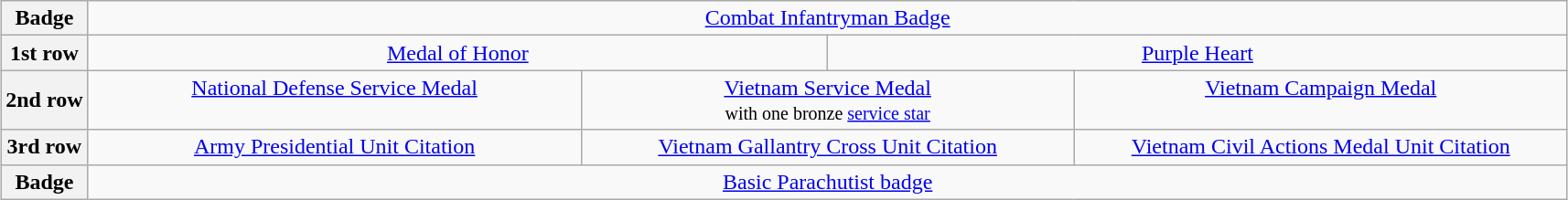<table class="wikitable" style="margin:1em auto; text-align:center;">
<tr>
<th>Badge</th>
<td colspan="6" style="text-align: center"><a href='#'>Combat Infantryman Badge</a></td>
</tr>
<tr>
<th>1st row</th>
<td colspan="3" style="text-align: center"><a href='#'>Medal of Honor</a></td>
<td colspan="3" style="text-align: center"><a href='#'>Purple Heart</a></td>
</tr>
<tr>
<th>2nd row</th>
<td colspan="2" style="text-align: center; vertical-align: top"><a href='#'>National Defense Service Medal</a></td>
<td colspan="2" style="text-align: center; vertical-align: top"><a href='#'>Vietnam Service Medal</a><br><small>with one bronze <a href='#'>service star</a></small></td>
<td colspan="2" style="text-align: center; vertical-align: top"><a href='#'>Vietnam Campaign Medal</a></td>
</tr>
<tr>
<th>3rd row</th>
<td colspan="2" style="text-align: center; vertical-align: top; width: 22em"><a href='#'>Army Presidential Unit Citation</a></td>
<td colspan="2" style="text-align: center; vertical-align: top; width: 22em"><a href='#'>Vietnam Gallantry Cross Unit Citation</a></td>
<td colspan="2" style="text-align: center; vertical-align: top; width: 22em"><a href='#'>Vietnam Civil Actions Medal Unit Citation</a></td>
</tr>
<tr>
<th>Badge</th>
<td colspan="6" style="text-align: center"><a href='#'>Basic Parachutist badge</a></td>
</tr>
</table>
